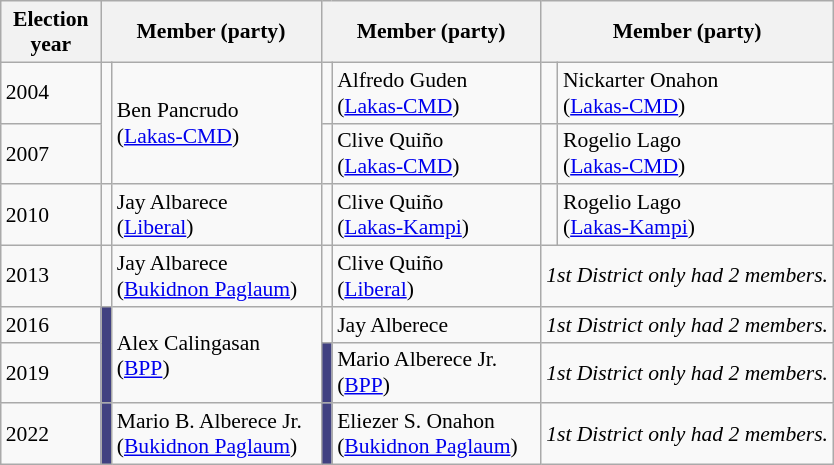<table class=wikitable style="font-size:90%">
<tr>
<th width=60px>Election<br>year</th>
<th colspan=2 width=140px>Member (party)</th>
<th colspan=2 width=140px>Member (party)</th>
<th colspan=2 width=140px>Member (party)</th>
</tr>
<tr>
<td>2004</td>
<td rowspan=2 bgcolor=></td>
<td rowspan=2>Ben Pancrudo<br>(<a href='#'>Lakas-CMD</a>)</td>
<td bgcolor=></td>
<td>Alfredo Guden<br>(<a href='#'>Lakas-CMD</a>)</td>
<td bgcolor=></td>
<td>Nickarter Onahon<br>(<a href='#'>Lakas-CMD</a>)</td>
</tr>
<tr>
<td>2007</td>
<td bgcolor=></td>
<td>Clive Quiño<br>(<a href='#'>Lakas-CMD</a>)</td>
<td bgcolor=></td>
<td>Rogelio Lago<br>(<a href='#'>Lakas-CMD</a>)</td>
</tr>
<tr>
<td>2010</td>
<td bgcolor=></td>
<td>Jay Albarece<br>(<a href='#'>Liberal</a>)</td>
<td bgcolor=></td>
<td>Clive Quiño<br>(<a href='#'>Lakas-Kampi</a>)</td>
<td bgcolor=></td>
<td>Rogelio Lago<br>(<a href='#'>Lakas-Kampi</a>)</td>
</tr>
<tr>
<td>2013</td>
<td bgcolor=></td>
<td>Jay Albarece<br>(<a href='#'>Bukidnon Paglaum</a>)</td>
<td bgcolor=></td>
<td>Clive Quiño<br>(<a href='#'>Liberal</a>)</td>
<td colspan=2><em>1st District only had 2 members.</em></td>
</tr>
<tr>
<td>2016</td>
<td rowspan=2 bgcolor=#414181></td>
<td rowspan=2>Alex Calingasan<br>(<a href='#'>BPP</a>)</td>
<td bgcolor=></td>
<td>Jay Alberece</td>
<td colspan=2><em>1st District only had 2 members.</em></td>
</tr>
<tr>
<td>2019</td>
<td bgcolor=#414181></td>
<td>Mario Alberece Jr.<br>(<a href='#'>BPP</a>)</td>
<td colspan=2><em>1st District only had 2 members.</em></td>
</tr>
<tr>
<td>2022</td>
<td bgcolor= #414181></td>
<td>Mario B. Alberece Jr.<br>(<a href='#'>Bukidnon Paglaum</a>)</td>
<td bgcolor= #414181></td>
<td>Eliezer S. Onahon<br>(<a href='#'>Bukidnon Paglaum</a>)</td>
<td colspan=2><em>1st District only had 2 members.</em></td>
</tr>
</table>
